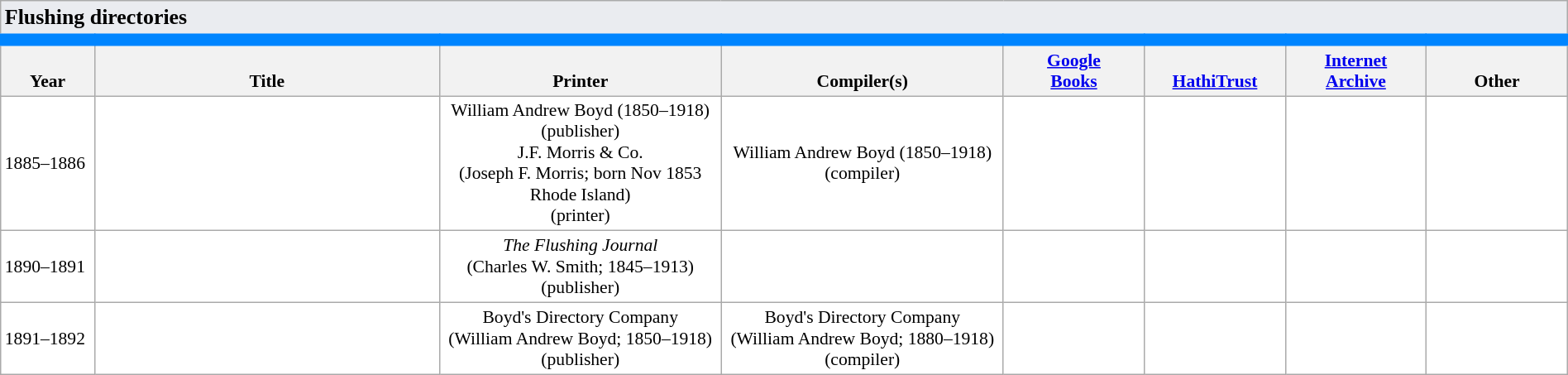<table class="wikitable sortable collapsible static-row-numbers" cellpadding="1" style="color: black; background-color: #FFFFFF; font-size: 90%; width:100%;">
<tr class="static-row-header" style="text-align:center;vertical-align:bottom;">
<th style="text-align:left; background:#eaecf0; border-style: solid; border-width: 0px 0px 0px 0px;" colspan=8><big><strong>Flushing directories</strong></big></th>
</tr>
<tr class="static-row-header" style="text-align:center;vertical-align:bottom;border-style: solid; border-color: #0085ff; border-width: 10px 0px 0px 0px;">
<th>Year</th>
<th>Title</th>
<th>Printer</th>
<th>Compiler(s)</th>
<th><a href='#'>Google<br>Books</a></th>
<th><a href='#'>HathiTrust</a></th>
<th><a href='#'>Internet<br>Archive</a></th>
<th>Other</th>
</tr>
<tr>
<td width="6%;" data-sort-value="1885">1885–1886</td>
<td width="22%" data-sort-value="boyd's flushing 1885"></td>
<td style="text-align:center" width="18%" data-sort-value="boyd 1885">William Andrew Boyd (1850–1918)<br>(publisher)<br>J.F. Morris & Co.<br>(Joseph F. Morris; born Nov 1853 Rhode Island)<br>(printer)</td>
<td style="text-align:center" width="18%"data-sort-value="boyd 1885">William Andrew Boyd (1850–1918)<br>(compiler)</td>
<td style="text-align:center" width="9%"></td>
<td style="text-align:center" width="9%"></td>
<td style="text-align:center" width="9%" data-sort-value="allen county 1890"></td>
<td style="text-align:center" width="9%"></td>
</tr>
<tr>
<td width="6%;" data-sort-value="1890">1890–1891</td>
<td width="22%" data-sort-value="flushing village 1890"></td>
<td style="text-align:center" width="18%" data-sort-value="flushing journal 1890"><em>The Flushing Journal</em><br>(Charles W. Smith; 1845–1913)<br>(publisher)</td>
<td style="text-align:center" width="18%"></td>
<td style="text-align:center" width="9%"></td>
<td style="text-align:center" width="9%"></td>
<td style="text-align:center" width="9%" data-sort-value="allen county 1890"></td>
<td style="text-align:center" width="9%"></td>
</tr>
<tr>
<td width="6%;" data-sort-value="1891">1891–1892</td>
<td width="22%" data-sort-value="flushing directory 1891"></td>
<td style="text-align:center" width="18%" data-sort-value="boyd 1891">Boyd's Directory Company<br>(William Andrew Boyd; 1850–1918)<br>(publisher)</td>
<td style="text-align:center" width="18%"data-sort-value="boyd 1891">Boyd's Directory Company<br>(William Andrew Boyd; 1880–1918)<br>(compiler)</td>
<td style="text-align:center" width="9%"></td>
<td style="text-align:center" width="9%"></td>
<td style="text-align:center" width="9%" data-sort-value="allen county 1890"></td>
<td style="text-align:center" width="9%"></td>
</tr>
</table>
